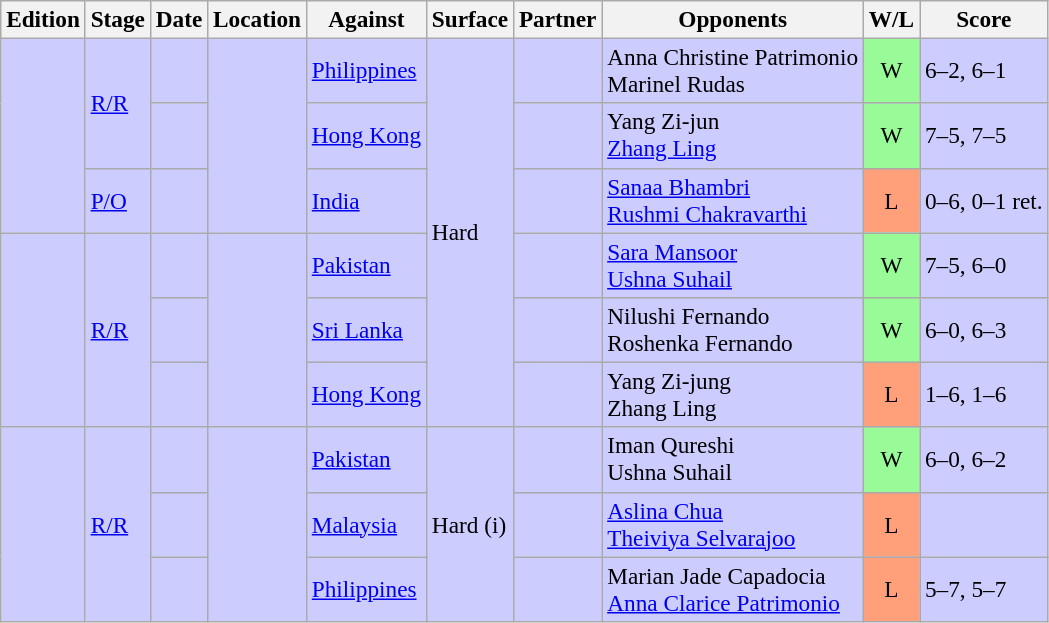<table class=wikitable style=font-size:97%>
<tr>
<th>Edition</th>
<th>Stage</th>
<th>Date</th>
<th>Location</th>
<th>Against</th>
<th>Surface</th>
<th>Partner</th>
<th>Opponents</th>
<th>W/L</th>
<th>Score</th>
</tr>
<tr style="background:#ccf;">
<td rowspan="3"></td>
<td rowspan="2"><a href='#'>R/R</a></td>
<td></td>
<td rowspan="3"></td>
<td> <a href='#'>Philippines</a></td>
<td rowspan="6">Hard</td>
<td> </td>
<td> Anna Christine Patrimonio <br>  Marinel Rudas</td>
<td style="text-align:center; background:#98fb98;">W</td>
<td>6–2, 6–1</td>
</tr>
<tr style="background:#ccf;">
<td></td>
<td> <a href='#'>Hong Kong</a></td>
<td> </td>
<td> Yang Zi-jun <br>  <a href='#'>Zhang Ling</a></td>
<td style="text-align:center; background:#98fb98;">W</td>
<td>7–5, 7–5</td>
</tr>
<tr style="background:#ccf;">
<td rowspan="1"><a href='#'>P/O</a></td>
<td></td>
<td> <a href='#'>India</a></td>
<td> </td>
<td> <a href='#'>Sanaa Bhambri</a><br>  <a href='#'>Rushmi Chakravarthi</a></td>
<td style="text-align:center; background:#ffa07a;">L</td>
<td>0–6, 0–1 ret.</td>
</tr>
<tr style="background:#ccf;">
<td rowspan="3"></td>
<td rowspan="3"><a href='#'>R/R</a></td>
<td></td>
<td rowspan="3"></td>
<td> <a href='#'>Pakistan</a></td>
<td> </td>
<td> <a href='#'>Sara Mansoor</a> <br>  <a href='#'>Ushna Suhail</a></td>
<td style="text-align:center; background:#98fb98;">W</td>
<td>7–5, 6–0</td>
</tr>
<tr style="background:#ccf;">
<td></td>
<td> <a href='#'>Sri Lanka</a></td>
<td> </td>
<td> Nilushi Fernando <br>  Roshenka Fernando</td>
<td style="text-align:center; background:#98fb98;">W</td>
<td>6–0, 6–3</td>
</tr>
<tr style="background:#ccf;">
<td></td>
<td> <a href='#'>Hong Kong</a></td>
<td> </td>
<td> Yang Zi-jung <br>  Zhang Ling</td>
<td style="text-align:center; background:#ffa07a;">L</td>
<td>1–6, 1–6</td>
</tr>
<tr style="background:#ccf;">
<td rowspan="3"></td>
<td rowspan="3"><a href='#'>R/R</a></td>
<td></td>
<td rowspan="3"></td>
<td> <a href='#'>Pakistan</a></td>
<td rowspan="3">Hard (i)</td>
<td> </td>
<td> Iman Qureshi <br>  Ushna Suhail</td>
<td style="text-align:center; background:#98fb98;">W</td>
<td>6–0, 6–2</td>
</tr>
<tr style="background:#ccf;">
<td></td>
<td> <a href='#'>Malaysia</a></td>
<td> </td>
<td> <a href='#'>Aslina Chua</a><br>  <a href='#'>Theiviya Selvarajoo</a></td>
<td style="text-align:center; background:#ffa07a;">L</td>
<td></td>
</tr>
<tr style="background:#ccf;">
<td></td>
<td> <a href='#'>Philippines</a></td>
<td> </td>
<td> Marian Jade Capadocia <br>  <a href='#'>Anna Clarice Patrimonio</a></td>
<td style="text-align:center; background:#ffa07a;">L</td>
<td>5–7, 5–7</td>
</tr>
</table>
